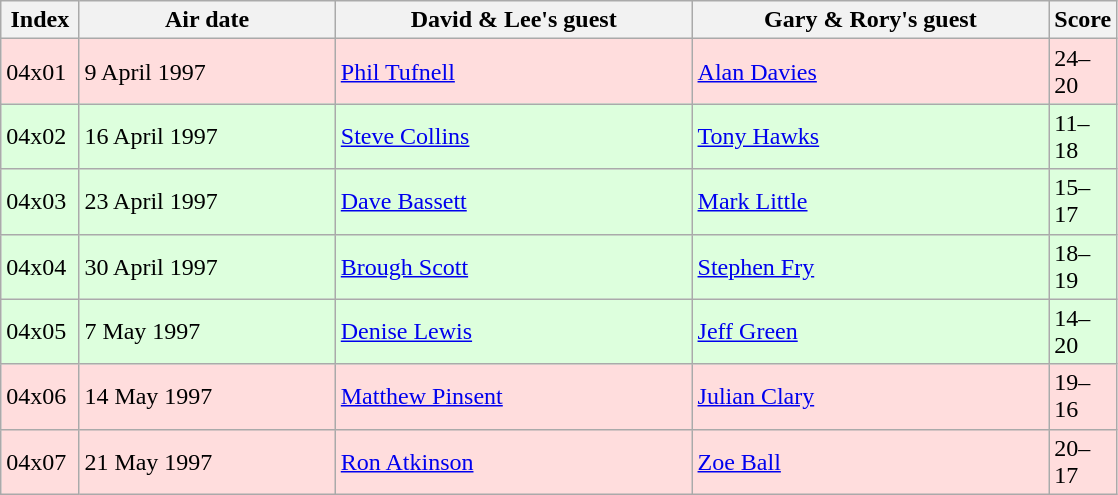<table class="wikitable" style="width:745px;">
<tr>
<th style="width:7%;">Index</th>
<th style="width:23%;">Air date</th>
<th style="width:32%;">David & Lee's guest</th>
<th style="width:32%;">Gary & Rory's guest</th>
<th style="width:7%;">Score</th>
</tr>
<tr style="background:#fdd;">
<td>04x01</td>
<td>9 April 1997</td>
<td><a href='#'>Phil Tufnell</a></td>
<td><a href='#'>Alan Davies</a></td>
<td>24–20</td>
</tr>
<tr style="background:#dfd;">
<td>04x02</td>
<td>16 April 1997</td>
<td><a href='#'>Steve Collins</a></td>
<td><a href='#'>Tony Hawks</a></td>
<td>11–18</td>
</tr>
<tr style="background:#dfd;">
<td>04x03</td>
<td>23 April 1997</td>
<td><a href='#'>Dave Bassett</a></td>
<td><a href='#'>Mark Little</a></td>
<td>15–17</td>
</tr>
<tr style="background:#dfd;">
<td>04x04</td>
<td>30 April 1997</td>
<td><a href='#'>Brough Scott</a></td>
<td><a href='#'>Stephen Fry</a></td>
<td>18–19</td>
</tr>
<tr style="background:#dfd;">
<td>04x05</td>
<td>7 May 1997</td>
<td><a href='#'>Denise Lewis</a></td>
<td><a href='#'>Jeff Green</a></td>
<td>14–20</td>
</tr>
<tr style="background:#fdd;">
<td>04x06</td>
<td>14 May 1997</td>
<td><a href='#'>Matthew Pinsent</a></td>
<td><a href='#'>Julian Clary</a></td>
<td>19–16</td>
</tr>
<tr style="background:#fdd;">
<td>04x07</td>
<td>21 May 1997</td>
<td><a href='#'>Ron Atkinson</a></td>
<td><a href='#'>Zoe Ball</a></td>
<td>20–17</td>
</tr>
</table>
